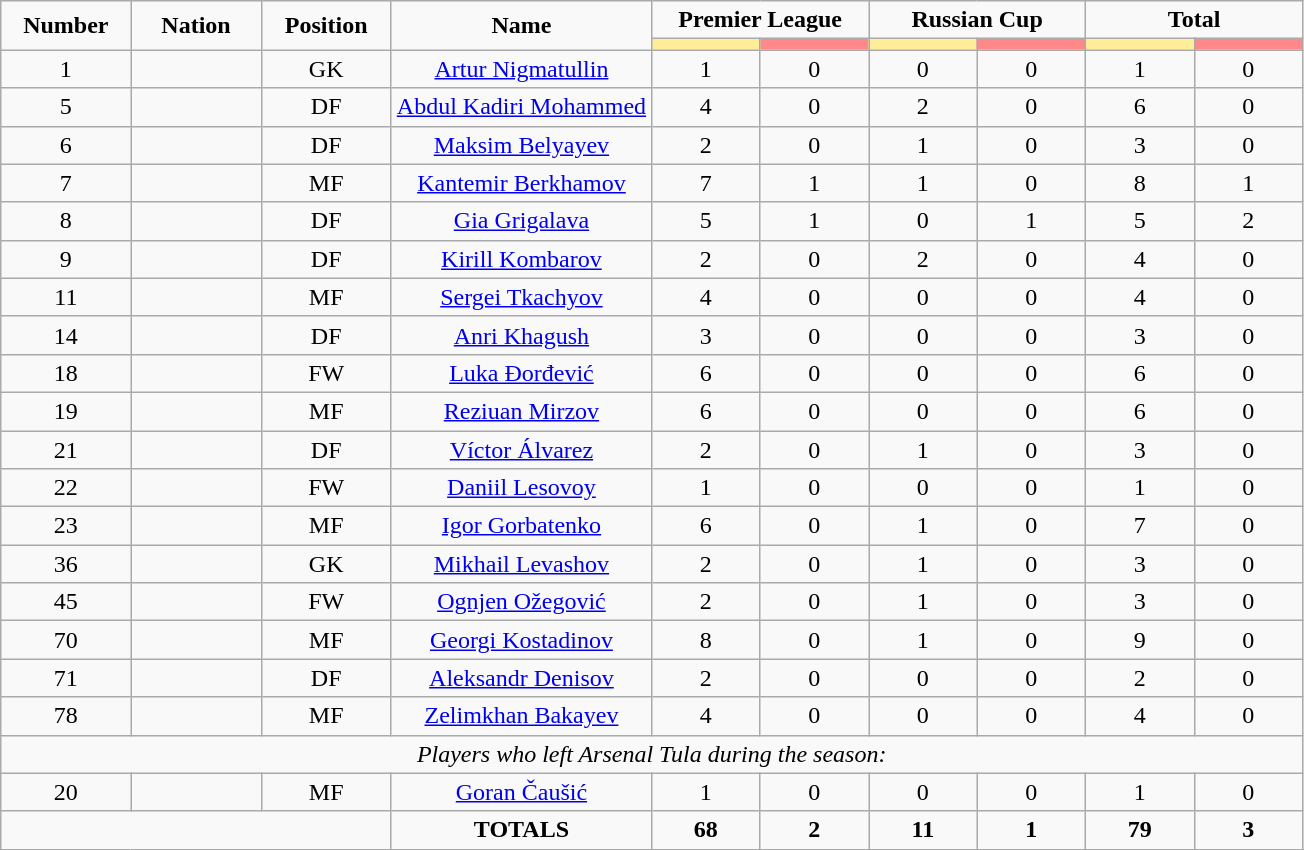<table class="wikitable" style="font-size: 100%; text-align: center;">
<tr>
<td rowspan="2" width="10%" align="center"><strong>Number</strong></td>
<td rowspan="2" width="10%" align="center"><strong>Nation</strong></td>
<td rowspan="2" width="10%" align="center"><strong>Position</strong></td>
<td rowspan="2" width="20%" align="center"><strong>Name</strong></td>
<td colspan="2" align="center"><strong>Premier League</strong></td>
<td colspan="2" align="center"><strong>Russian Cup</strong></td>
<td colspan="2" align="center"><strong>Total</strong></td>
</tr>
<tr>
<th width=60 style="background: #FFEE99"></th>
<th width=60 style="background: #FF8888"></th>
<th width=60 style="background: #FFEE99"></th>
<th width=60 style="background: #FF8888"></th>
<th width=60 style="background: #FFEE99"></th>
<th width=60 style="background: #FF8888"></th>
</tr>
<tr>
<td>1</td>
<td></td>
<td>GK</td>
<td><a href='#'>Artur Nigmatullin</a></td>
<td>1</td>
<td>0</td>
<td>0</td>
<td>0</td>
<td>1</td>
<td>0</td>
</tr>
<tr>
<td>5</td>
<td></td>
<td>DF</td>
<td><a href='#'>Abdul Kadiri Mohammed</a></td>
<td>4</td>
<td>0</td>
<td>2</td>
<td>0</td>
<td>6</td>
<td>0</td>
</tr>
<tr>
<td>6</td>
<td></td>
<td>DF</td>
<td><a href='#'>Maksim Belyayev</a></td>
<td>2</td>
<td>0</td>
<td>1</td>
<td>0</td>
<td>3</td>
<td>0</td>
</tr>
<tr>
<td>7</td>
<td></td>
<td>MF</td>
<td><a href='#'>Kantemir Berkhamov</a></td>
<td>7</td>
<td>1</td>
<td>1</td>
<td>0</td>
<td>8</td>
<td>1</td>
</tr>
<tr>
<td>8</td>
<td></td>
<td>DF</td>
<td><a href='#'>Gia Grigalava</a></td>
<td>5</td>
<td>1</td>
<td>0</td>
<td>1</td>
<td>5</td>
<td>2</td>
</tr>
<tr>
<td>9</td>
<td></td>
<td>DF</td>
<td><a href='#'>Kirill Kombarov</a></td>
<td>2</td>
<td>0</td>
<td>2</td>
<td>0</td>
<td>4</td>
<td>0</td>
</tr>
<tr>
<td>11</td>
<td></td>
<td>MF</td>
<td><a href='#'>Sergei Tkachyov</a></td>
<td>4</td>
<td>0</td>
<td>0</td>
<td>0</td>
<td>4</td>
<td>0</td>
</tr>
<tr>
<td>14</td>
<td></td>
<td>DF</td>
<td><a href='#'>Anri Khagush</a></td>
<td>3</td>
<td>0</td>
<td>0</td>
<td>0</td>
<td>3</td>
<td>0</td>
</tr>
<tr>
<td>18</td>
<td></td>
<td>FW</td>
<td><a href='#'>Luka Đorđević</a></td>
<td>6</td>
<td>0</td>
<td>0</td>
<td>0</td>
<td>6</td>
<td>0</td>
</tr>
<tr>
<td>19</td>
<td></td>
<td>MF</td>
<td><a href='#'>Reziuan Mirzov</a></td>
<td>6</td>
<td>0</td>
<td>0</td>
<td>0</td>
<td>6</td>
<td>0</td>
</tr>
<tr>
<td>21</td>
<td></td>
<td>DF</td>
<td><a href='#'>Víctor Álvarez</a></td>
<td>2</td>
<td>0</td>
<td>1</td>
<td>0</td>
<td>3</td>
<td>0</td>
</tr>
<tr>
<td>22</td>
<td></td>
<td>FW</td>
<td><a href='#'>Daniil Lesovoy</a></td>
<td>1</td>
<td>0</td>
<td>0</td>
<td>0</td>
<td>1</td>
<td>0</td>
</tr>
<tr>
<td>23</td>
<td></td>
<td>MF</td>
<td><a href='#'>Igor Gorbatenko</a></td>
<td>6</td>
<td>0</td>
<td>1</td>
<td>0</td>
<td>7</td>
<td>0</td>
</tr>
<tr>
<td>36</td>
<td></td>
<td>GK</td>
<td><a href='#'>Mikhail Levashov</a></td>
<td>2</td>
<td>0</td>
<td>1</td>
<td>0</td>
<td>3</td>
<td>0</td>
</tr>
<tr>
<td>45</td>
<td></td>
<td>FW</td>
<td><a href='#'>Ognjen Ožegović</a></td>
<td>2</td>
<td>0</td>
<td>1</td>
<td>0</td>
<td>3</td>
<td>0</td>
</tr>
<tr>
<td>70</td>
<td></td>
<td>MF</td>
<td><a href='#'>Georgi Kostadinov</a></td>
<td>8</td>
<td>0</td>
<td>1</td>
<td>0</td>
<td>9</td>
<td>0</td>
</tr>
<tr>
<td>71</td>
<td></td>
<td>DF</td>
<td><a href='#'>Aleksandr Denisov</a></td>
<td>2</td>
<td>0</td>
<td>0</td>
<td>0</td>
<td>2</td>
<td>0</td>
</tr>
<tr>
<td>78</td>
<td></td>
<td>MF</td>
<td><a href='#'>Zelimkhan Bakayev</a></td>
<td>4</td>
<td>0</td>
<td>0</td>
<td>0</td>
<td>4</td>
<td>0</td>
</tr>
<tr>
<td colspan="14"><em>Players who left Arsenal Tula during the season:</em></td>
</tr>
<tr>
<td>20</td>
<td></td>
<td>MF</td>
<td><a href='#'>Goran Čaušić</a></td>
<td>1</td>
<td>0</td>
<td>0</td>
<td>0</td>
<td>1</td>
<td>0</td>
</tr>
<tr>
<td colspan="3"></td>
<td><strong>TOTALS</strong></td>
<td><strong>68</strong></td>
<td><strong>2</strong></td>
<td><strong>11</strong></td>
<td><strong>1</strong></td>
<td><strong>79</strong></td>
<td><strong>3</strong></td>
</tr>
</table>
